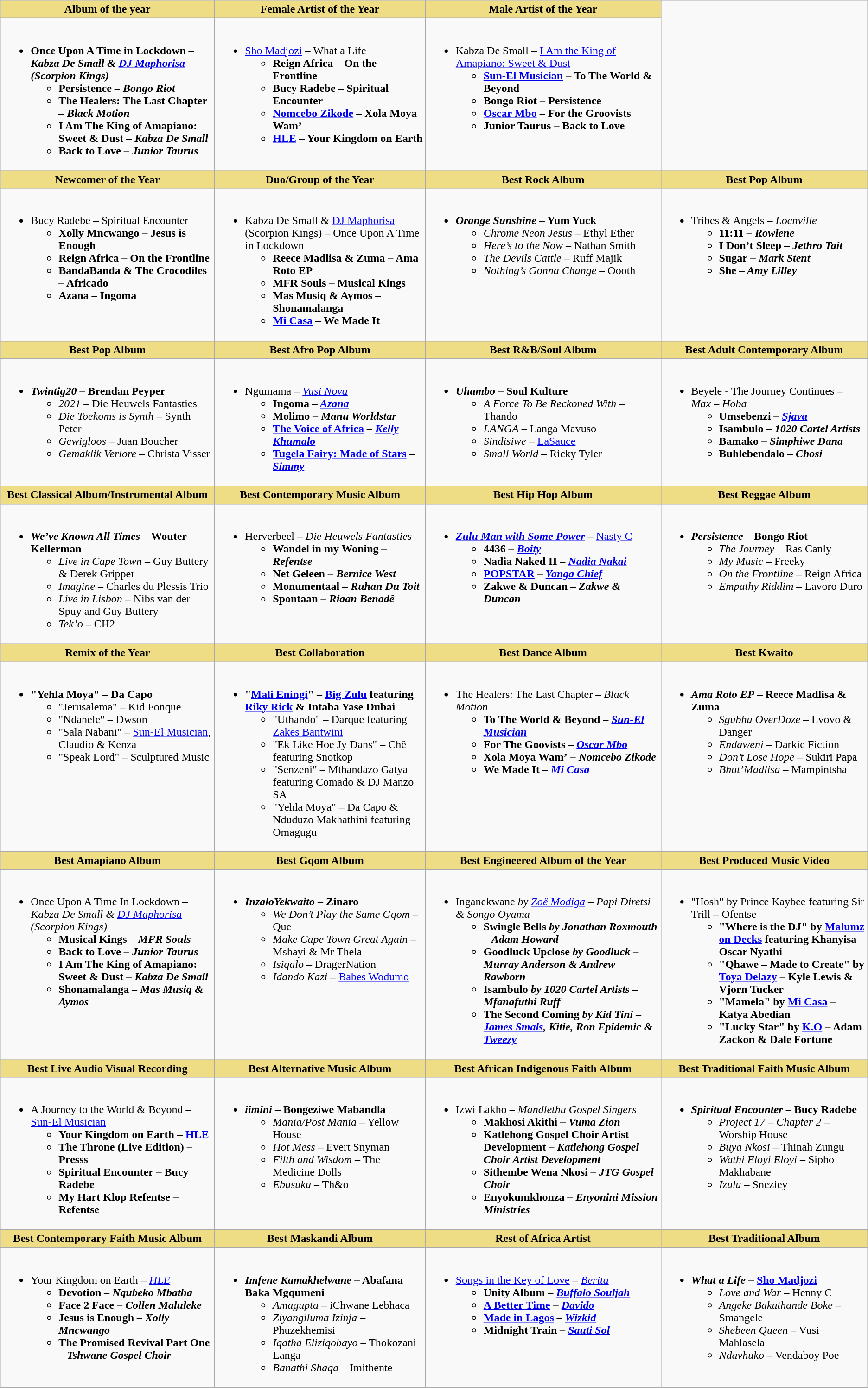<table class=wikitable>
<tr>
<th style="background:#EEDD85; width=50%">Album of the year</th>
<th style="background:#EEDD85; width=50%">Female Artist of the Year</th>
<th style="background:#EEDD85; width=50%">Male Artist of the Year</th>
</tr>
<tr>
<td valign="top"><br><ul><li><strong>Once Upon A Time in Lockdown<em> – Kabza De Small & <a href='#'>DJ Maphorisa</a> (Scorpion Kings)<ul><li></em>Persistence<em> – Bongo Riot</li><li></em>The Healers: The Last Chapter<em> – Black Motion</li><li></em>I Am The King of Amapiano: Sweet & Dust<em> – Kabza De Small</li><li></em>Back to Love<em> – Junior Taurus</li></ul></li></ul></td>
<td valign="top"><br><ul><li></strong><a href='#'>Sho Madjozi</a> – What a Life<strong><ul><li>Reign Africa – On the Frontline</li><li>Bucy Radebe – Spiritual Encounter</li><li><a href='#'>Nomcebo Zikode</a> – Xola Moya Wam’</li><li><a href='#'>HLE</a> – Your Kingdom on Earth</li></ul></li></ul></td>
<td valign="top"><br><ul><li></strong>Kabza De Small – <a href='#'>I Am the King of Amapiano: Sweet & Dust</a><strong><ul><li><a href='#'>Sun-El Musician</a> – To The World & Beyond</li><li>Bongo Riot – Persistence</li><li><a href='#'>Oscar Mbo</a> – For the Groovists</li><li>Junior Taurus – Back to Love</li></ul></li></ul></td>
</tr>
<tr>
<th style="background:#EEDD85; width=50%">Newcomer of the Year</th>
<th style="background:#EEDD85; width=50%">Duo/Group of the Year</th>
<th style="background:#EEDD85; width=50%">Best Rock Album</th>
<th style="background:#EEDD85; width=50%">Best Pop Album</th>
</tr>
<tr>
<td valign="top"><br><ul><li></strong>Bucy Radebe – Spiritual Encounter<strong><ul><li>Xolly Mncwango – Jesus is Enough</li><li>Reign Africa – On the Frontline</li><li>BandaBanda & The Crocodiles – Africado</li><li>Azana – Ingoma</li></ul></li></ul></td>
<td valign="top"><br><ul><li></strong>Kabza De Small & <a href='#'>DJ Maphorisa</a> (Scorpion Kings)  – Once Upon A Time in Lockdown<strong><ul><li>Reece Madlisa & Zuma – Ama Roto EP</li><li>MFR Souls – Musical Kings</li><li>Mas Musiq & Aymos – Shonamalanga</li><li><a href='#'>Mi Casa</a> – We Made It</li></ul></li></ul></td>
<td valign="top"><br><ul><li><strong><em>Orange Sunshine</em> – Yum Yuck</strong><ul><li><em>Chrome Neon Jesus</em> – Ethyl Ether</li><li><em>Here’s to the Now</em> – Nathan Smith</li><li><em>The Devils Cattle</em> – Ruff Majik</li><li><em>Nothing’s Gonna Change</em> – Oooth</li></ul></li></ul></td>
<td valign="top"><br><ul><li></em></strong>Tribes & Angels<em> – Locnville<strong><ul><li></em>11:11<em> – Rowlene</li><li></em>I Don’t Sleep<em> – Jethro Tait</li><li></em>Sugar<em> – Mark Stent</li><li></em>She<em> – Amy Lilley</li></ul></li></ul></td>
</tr>
<tr>
<th style="background:#EEDD85; width=50%">Best Pop Album</th>
<th style="background:#EEDD85; width=50%">Best Afro Pop Album</th>
<th style="background:#EEDD85; width=50%">Best R&B/Soul Album</th>
<th style="background:#EEDD85; width=50%">Best Adult Contemporary Album</th>
</tr>
<tr>
<td valign="top"><br><ul><li><strong><em>Twintig20</em> – Brendan Peyper</strong><ul><li><em>2021</em> – Die Heuwels Fantasties</li><li><em>Die Toekoms is Synth</em> – Synth Peter</li><li><em>Gewigloos</em> – Juan Boucher</li><li><em>Gemaklik Verlore</em> – Christa Visser</li></ul></li></ul></td>
<td valign="top"><br><ul><li></em></strong>Ngumama<em> – <a href='#'>Vusi Nova</a><strong><ul><li></em>Ingoma<em> – <a href='#'>Azana</a></li><li></em>Molimo<em> – Manu Worldstar</li><li></em><a href='#'>The Voice of Africa</a><em> – <a href='#'>Kelly Khumalo</a></li><li></em><a href='#'>Tugela Fairy: Made of Stars</a><em> – <a href='#'>Simmy</a></li></ul></li></ul></td>
<td valign="top"><br><ul><li><strong><em>Uhambo</em> – Soul Kulture</strong><ul><li><em>A Force To Be Reckoned With</em> – Thando</li><li><em>LANGA</em> – Langa Mavuso</li><li><em>Sindisiwe</em> – <a href='#'>LaSauce</a></li><li><em>Small World</em> – Ricky Tyler</li></ul></li></ul></td>
<td valign="top"><br><ul><li></em></strong>Beyele - The Journey Continues<em> – Max – Hoba<strong><ul><li></em>Umsebenzi<em> – <a href='#'>Sjava</a></li><li></em>Isambulo<em> – 1020 Cartel Artists</li><li></em>Bamako<em> – Simphiwe Dana</li><li></em>Buhlebendalo<em> – Chosi</li></ul></li></ul></td>
</tr>
<tr>
<th style="background:#EEDD85; width=50%">Best Classical Album/Instrumental Album</th>
<th style="background:#EEDD85; width=50%">Best Contemporary Music Album</th>
<th style="background:#EEDD85; width=50%">Best Hip Hop Album</th>
<th style="background:#EEDD85; width=50%">Best Reggae Album</th>
</tr>
<tr>
<td valign="top"><br><ul><li><strong><em>We’ve Known All Times</em> – Wouter Kellerman</strong><ul><li><em>Live in Cape Town</em> – Guy Buttery & Derek Gripper</li><li><em>Imagine</em> – Charles du Plessis Trio</li><li><em>Live in Lisbon</em> – Nibs van der Spuy and Guy Buttery</li><li><em>Tek’o</em> – CH2</li></ul></li></ul></td>
<td valign="top"><br><ul><li></em></strong>Herverbeel<em> – Die Heuwels Fantasties<strong><ul><li></em>Wandel in my Woning<em> – Refentse</li><li></em>Net Geleen<em> – Bernice West</li><li></em>Monumentaal<em> – Ruhan Du Toit</li><li></em>Spontaan<em> – Riaan Benadê</li></ul></li></ul></td>
<td valign="top"><br><ul><li><strong><em><a href='#'>Zulu Man with Some Power</a></em></strong> </strong>– <a href='#'>Nasty C</a><strong><ul><li></em>4436<em> – <a href='#'>Boity</a></li><li></em>Nadia Naked II<em> – <a href='#'>Nadia Nakai</a></li><li></em><a href='#'>POPSTAR</a><em> – <a href='#'>Yanga Chief</a></li><li></em>Zakwe & Duncan<em> – Zakwe & Duncan</li></ul></li></ul></td>
<td valign="top"><br><ul><li><strong><em>Persistence</em> – Bongo Riot</strong><ul><li><em>The Journey</em> – Ras Canly</li><li><em>My Music</em> – Freeky</li><li><em>On the Frontline</em> – Reign Africa</li><li><em>Empathy Riddim</em> – Lavoro Duro</li></ul></li></ul></td>
</tr>
<tr>
<th style="background:#EEDD85; width=50%">Remix of the Year</th>
<th style="background:#EEDD85; width=50%">Best Collaboration</th>
<th style="background:#EEDD85; width=50%">Best Dance Album</th>
<th style="background:#EEDD85; width=50%">Best Kwaito</th>
</tr>
<tr>
<td valign="top"><br><ul><li><strong>"Yehla Moya" – Da Capo</strong><ul><li>"Jerusalema" – Kid Fonque</li><li>"Ndanele" – Dwson</li><li>"Sala Nabani" – <a href='#'>Sun-El Musician</a>, Claudio & Kenza</li><li>"Speak Lord" – Sculptured Music</li></ul></li></ul></td>
<td valign="top"><br><ul><li><strong>"<a href='#'>Mali Eningi</a>" – <a href='#'>Big Zulu</a> featuring <a href='#'>Riky Rick</a> & Intaba Yase Dubai</strong><ul><li>"Uthando" – Darque featuring <a href='#'>Zakes Bantwini</a></li><li>"Ek Like Hoe Jy Dans" – Chê featuring Snotkop</li><li>"Senzeni" – Mthandazo Gatya featuring Comado & DJ Manzo SA</li><li>"Yehla Moya" – Da Capo & Nduduzo Makhathini featuring Omagugu</li></ul></li></ul></td>
<td valign="top"><br><ul><li></em></strong>The Healers: The Last Chapter<em> – Black Motion<strong><ul><li></em>To The World & Beyond<em> – <a href='#'>Sun-El Musician</a></li><li></em>For The Goovists<em> – <a href='#'>Oscar Mbo</a></li><li></em>Xola Moya Wam’<em> – Nomcebo Zikode</li><li></em>We Made It<em> – <a href='#'>Mi Casa</a></li></ul></li></ul></td>
<td valign="top"><br><ul><li><strong><em>Ama Roto EP</em> – Reece Madlisa & Zuma</strong><ul><li><em>Sgubhu OverDoze</em> – Lvovo & Danger</li><li><em>Endaweni</em> – Darkie Fiction</li><li><em>Don’t Lose Hope</em> – Sukiri Papa</li><li><em>Bhut’Madlisa</em> – Mampintsha</li></ul></li></ul></td>
</tr>
<tr>
<th style="background:#EEDD85; width=50%">Best Amapiano Album</th>
<th style="background:#EEDD85; width=50%">Best Gqom Album</th>
<th style="background:#EEDD85; width=50%">Best Engineered Album of the Year</th>
<th style="background:#EEDD85; width=50%">Best Produced Music Video</th>
</tr>
<tr>
<td valign="top"><br><ul><li></em></strong>Once Upon A Time In Lockdown<em> – Kabza De Small & <a href='#'>DJ Maphorisa</a> (Scorpion Kings)<strong><ul><li></em>Musical Kings<em> – MFR Souls</li><li></em>Back to Love<em> – Junior Taurus</li><li></em>I Am The King of Amapiano: Sweet & Dust<em> – Kabza De Small</li><li></em>Shonamalanga<em> – Mas Musiq & Aymos</li></ul></li></ul></td>
<td valign="top"><br><ul><li><strong><em>InzaloYekwaito</em> – Zinaro</strong><ul><li><em>We Don’t Play the Same Gqom</em> – Que</li><li><em>Make Cape Town Great Again</em> – Mshayi & Mr Thela</li><li><em>Isiqalo</em> – DragerNation</li><li><em>Idando Kazi</em> – <a href='#'>Babes Wodumo</a></li></ul></li></ul></td>
<td valign="top"><br><ul><li></em></strong>Inganekwane<em> by <a href='#'>Zoë Modiga</a> – Papi Diretsi & Songo Oyama<strong><ul><li></em>Swingle Bells<em> by Jonathan Roxmouth – Adam Howard</li><li></em>Goodluck Upclose<em> by Goodluck – Murray Anderson & Andrew Rawborn</li><li></em>Isambulo<em> by 1020 Cartel Artists – Mfanafuthi Ruff</li><li></em>The Second Coming<em> by Kid Tini – <a href='#'>James Smals</a>, Kitie, Ron Epidemic & <a href='#'>Tweezy</a></li></ul></li></ul></td>
<td valign="top"><br><ul><li></strong>"Hosh" by Prince Kaybee featuring Sir Trill – Ofentse<strong><ul><li>"Where is the DJ" by <a href='#'>Malumz on Decks</a> featuring Khanyisa – Oscar Nyathi</li><li>"Qhawe – Made to Create" by <a href='#'>Toya Delazy</a> – Kyle Lewis & Vjorn Tucker</li><li>"Mamela" by <a href='#'>Mi Casa</a> – Katya Abedian</li><li>"Lucky Star" by <a href='#'>K.O</a> – Adam Zackon & Dale Fortune</li></ul></li></ul></td>
</tr>
<tr>
<th style="background:#EEDD85; width=50%">Best Live Audio Visual Recording</th>
<th style="background:#EEDD85; width=50%">Best Alternative Music Album</th>
<th style="background:#EEDD85; width=50%">Best African Indigenous Faith Album</th>
<th style="background:#EEDD85; width=50%">Best Traditional Faith Music Album</th>
</tr>
<tr>
<td valign="top"><br><ul><li></strong>A Journey to the World & Beyond – <a href='#'>Sun-El Musician</a><strong><ul><li>Your Kingdom on Earth – <a href='#'>HLE</a></li><li>The Throne (Live Edition) – Presss</li><li>Spiritual Encounter – Bucy Radebe</li><li>My Hart Klop Refentse – Refentse</li></ul></li></ul></td>
<td valign="top"><br><ul><li><strong><em>iimini</em> – Bongeziwe Mabandla</strong><ul><li><em>Mania/Post Mania</em> – Yellow House</li><li><em>Hot Mess</em> – Evert Snyman</li><li><em>Filth and Wisdom</em> – The Medicine Dolls</li><li><em>Ebusuku</em> – Th&o</li></ul></li></ul></td>
<td valign="top"><br><ul><li></em></strong>Izwi Lakho<em> – Mandlethu Gospel Singers<strong><ul><li></em>Makhosi Akithi<em> – Vuma Zion</li><li></em>Katlehong Gospel Choir Artist Development<em> – Katlehong Gospel Choir Artist Development</li><li></em>Sithembe Wena Nkosi<em> – JTG Gospel Choir</li><li></em>Enyokumkhonza<em> – Enyonini Mission Ministries</li></ul></li></ul></td>
<td valign="top"><br><ul><li><strong><em>Spiritual Encounter</em> – Bucy Radebe</strong><ul><li><em>Project 17 – Chapter 2</em> – Worship House</li><li><em>Buya Nkosi</em> – Thinah Zungu</li><li><em>Wathi Eloyi Eloyi</em> – Sipho Makhabane</li><li><em>Izulu</em> – Sneziey</li></ul></li></ul></td>
</tr>
<tr>
<th style="background:#EEDD85; width=50%">Best Contemporary Faith Music Album</th>
<th style="background:#EEDD85; width=50%">Best Maskandi Album</th>
<th style="background:#EEDD85; width=50%">Rest of Africa Artist</th>
<th style="background:#EEDD85; width=50%">Best Traditional Album</th>
</tr>
<tr>
<td valign="top"><br><ul><li></em></strong>Your Kingdom on Earth<em> – <a href='#'>HLE</a><strong><ul><li></em>Devotion<em> – Nqubeko Mbatha</li><li></em>Face 2 Face<em> – Collen Maluleke</li><li></em>Jesus is Enough<em> – Xolly Mncwango</li><li></em>The Promised Revival Part One<em> – Tshwane Gospel Choir</li></ul></li></ul></td>
<td valign="top"><br><ul><li><strong><em>Imfene Kamakhelwane</em> – Abafana Baka Mgqumeni</strong><ul><li><em>Amagupta</em> – iChwane Lebhaca</li><li><em>Ziyangiluma Izinja</em> – Phuzekhemisi</li><li><em>Iqatha Eliziqobayo</em> – Thokozani Langa</li><li><em>Banathi Shaqa</em> – Imithente</li></ul></li></ul></td>
<td valign="top"><br><ul><li></em></strong><a href='#'>Songs in the Key of Love</a><em> – <a href='#'>Berita</a><strong><ul><li></em>Unity Album<em> – <a href='#'>Buffalo Souljah</a></li><li></em><a href='#'>A Better Time</a><em> – <a href='#'>Davido</a></li><li></em><a href='#'>Made in Lagos</a><em> – <a href='#'>Wizkid</a></li><li></em>Midnight Train<em> – <a href='#'>Sauti Sol</a></li></ul></li></ul></td>
<td valign="top"><br><ul><li><strong><em>What a Life</em> – <a href='#'>Sho Madjozi</a></strong><ul><li><em>Love and War</em> – Henny C</li><li><em>Angeke Bakuthande Boke</em> – Smangele</li><li><em>Shebeen Queen</em> – Vusi Mahlasela</li><li><em>Ndavhuko</em> – Vendaboy Poe</li></ul></li></ul></td>
</tr>
</table>
